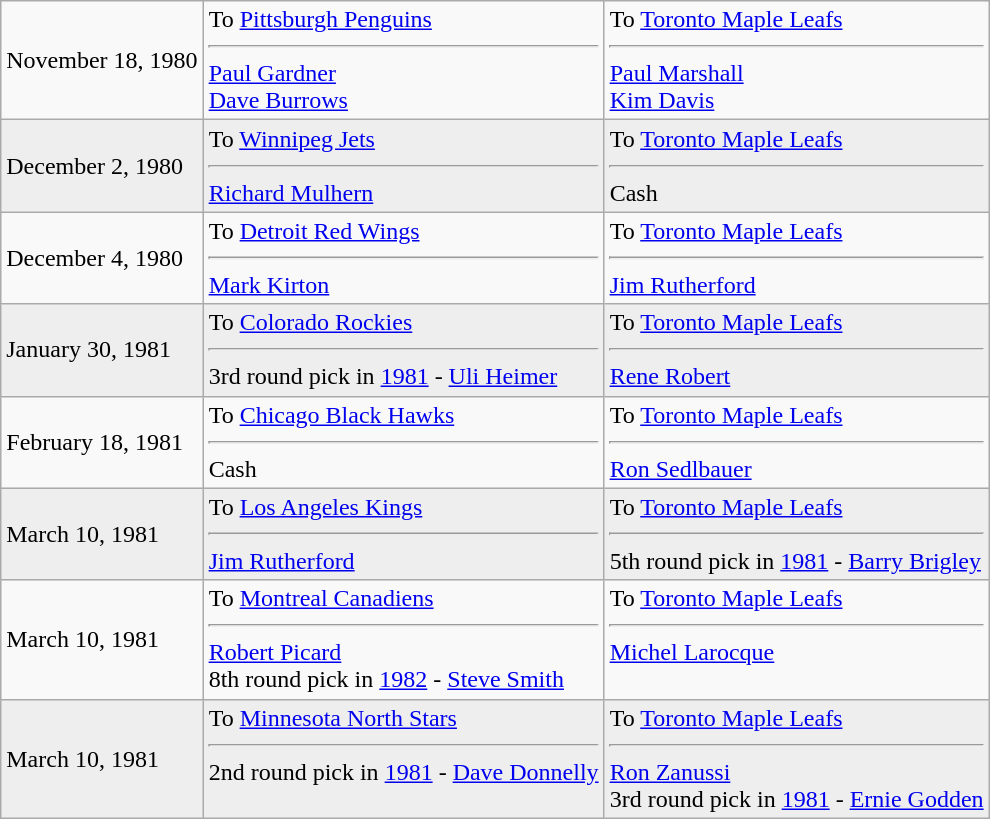<table class="wikitable">
<tr>
<td>November 18, 1980</td>
<td valign="top">To <a href='#'>Pittsburgh Penguins</a><hr><a href='#'>Paul Gardner</a> <br> <a href='#'>Dave Burrows</a></td>
<td valign="top">To <a href='#'>Toronto Maple Leafs</a><hr><a href='#'>Paul Marshall</a> <br> <a href='#'>Kim Davis</a></td>
</tr>
<tr style="background:#eee;">
<td>December 2, 1980</td>
<td valign="top">To <a href='#'>Winnipeg Jets</a><hr><a href='#'>Richard Mulhern</a></td>
<td valign="top">To <a href='#'>Toronto Maple Leafs</a><hr>Cash</td>
</tr>
<tr>
<td>December 4, 1980</td>
<td valign="top">To <a href='#'>Detroit Red Wings</a><hr><a href='#'>Mark Kirton</a></td>
<td valign="top">To <a href='#'>Toronto Maple Leafs</a><hr><a href='#'>Jim Rutherford</a></td>
</tr>
<tr style="background:#eee;">
<td>January 30, 1981</td>
<td valign="top">To <a href='#'>Colorado Rockies</a><hr>3rd round pick in <a href='#'>1981</a> - <a href='#'>Uli Heimer</a></td>
<td valign="top">To <a href='#'>Toronto Maple Leafs</a><hr><a href='#'>Rene Robert</a></td>
</tr>
<tr>
<td>February 18, 1981</td>
<td valign="top">To <a href='#'>Chicago Black Hawks</a><hr>Cash</td>
<td valign="top">To <a href='#'>Toronto Maple Leafs</a><hr><a href='#'>Ron Sedlbauer</a></td>
</tr>
<tr style="background:#eee;">
<td>March 10, 1981</td>
<td valign="top">To <a href='#'>Los Angeles Kings</a><hr><a href='#'>Jim Rutherford</a></td>
<td valign="top">To <a href='#'>Toronto Maple Leafs</a><hr>5th round pick in <a href='#'>1981</a> - <a href='#'>Barry Brigley</a></td>
</tr>
<tr>
<td>March 10, 1981</td>
<td valign="top">To <a href='#'>Montreal Canadiens</a><hr><a href='#'>Robert Picard</a> <br> 8th round pick in <a href='#'>1982</a> - <a href='#'>Steve Smith</a></td>
<td valign="top">To <a href='#'>Toronto Maple Leafs</a><hr><a href='#'>Michel Larocque</a></td>
</tr>
<tr style="background:#eee;">
<td>March 10, 1981</td>
<td valign="top">To <a href='#'>Minnesota North Stars</a><hr>2nd round pick in <a href='#'>1981</a> - <a href='#'>Dave Donnelly</a></td>
<td valign="top">To <a href='#'>Toronto Maple Leafs</a><hr><a href='#'>Ron Zanussi</a> <br> 3rd round pick in <a href='#'>1981</a> - <a href='#'>Ernie Godden</a></td>
</tr>
</table>
